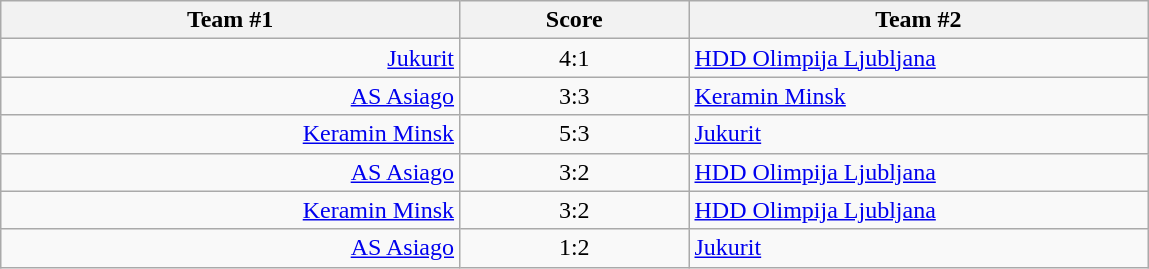<table class="wikitable" style="text-align: center;">
<tr>
<th width=22%>Team #1</th>
<th width=11%>Score</th>
<th width=22%>Team #2</th>
</tr>
<tr>
<td style="text-align: right;"><a href='#'>Jukurit</a> </td>
<td>4:1</td>
<td style="text-align: left;"> <a href='#'>HDD Olimpija Ljubljana</a></td>
</tr>
<tr>
<td style="text-align: right;"><a href='#'>AS Asiago</a> </td>
<td>3:3</td>
<td style="text-align: left;"> <a href='#'>Keramin Minsk</a></td>
</tr>
<tr>
<td style="text-align: right;"><a href='#'>Keramin Minsk</a> </td>
<td>5:3</td>
<td style="text-align: left;"> <a href='#'>Jukurit</a></td>
</tr>
<tr>
<td style="text-align: right;"><a href='#'>AS Asiago</a> </td>
<td>3:2</td>
<td style="text-align: left;"> <a href='#'>HDD Olimpija Ljubljana</a></td>
</tr>
<tr>
<td style="text-align: right;"><a href='#'>Keramin Minsk</a> </td>
<td>3:2</td>
<td style="text-align: left;"> <a href='#'>HDD Olimpija Ljubljana</a></td>
</tr>
<tr>
<td style="text-align: right;"><a href='#'>AS Asiago</a> </td>
<td>1:2</td>
<td style="text-align: left;"> <a href='#'>Jukurit</a></td>
</tr>
</table>
